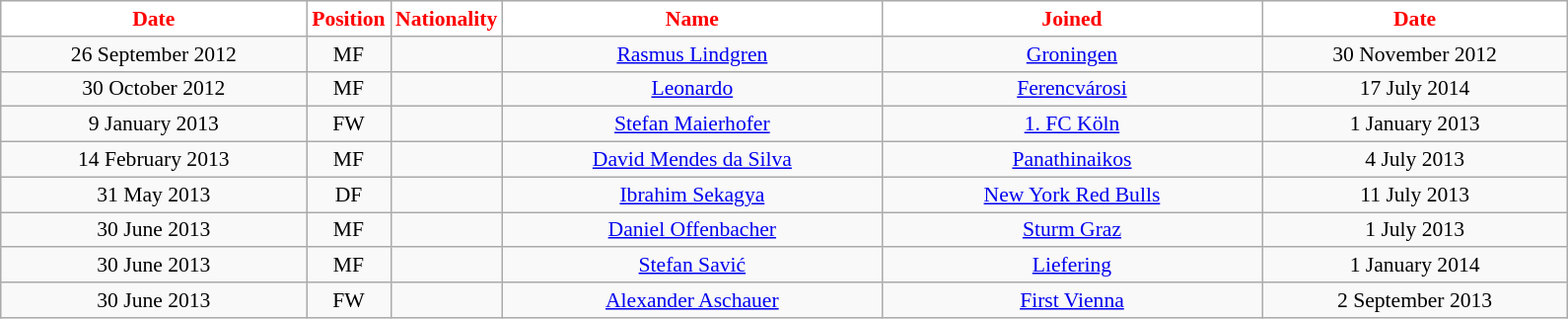<table class="wikitable"  style="text-align:center; font-size:90%; ">
<tr>
<th style="background:#FFFFFF; color:#FF0000; width:200px;">Date</th>
<th style="background:#FFFFFF; color:#FF0000; width:50px;">Position</th>
<th style="background:#FFFFFF; color:#FF0000; width:50px;">Nationality</th>
<th style="background:#FFFFFF; color:#FF0000; width:250px;">Name</th>
<th style="background:#FFFFFF; color:#FF0000; width:250px;">Joined</th>
<th style="background:#FFFFFF; color:#FF0000; width:200px;">Date</th>
</tr>
<tr>
<td>26 September 2012</td>
<td>MF</td>
<td></td>
<td><a href='#'>Rasmus Lindgren</a></td>
<td><a href='#'>Groningen</a></td>
<td>30 November 2012</td>
</tr>
<tr>
<td>30 October 2012</td>
<td>MF</td>
<td></td>
<td><a href='#'>Leonardo</a></td>
<td><a href='#'>Ferencvárosi</a></td>
<td>17 July 2014</td>
</tr>
<tr>
<td>9 January 2013</td>
<td>FW</td>
<td></td>
<td><a href='#'>Stefan Maierhofer</a></td>
<td><a href='#'>1. FC Köln</a></td>
<td>1 January 2013</td>
</tr>
<tr>
<td>14 February 2013</td>
<td>MF</td>
<td></td>
<td><a href='#'>David Mendes da Silva</a></td>
<td><a href='#'>Panathinaikos</a></td>
<td>4 July 2013</td>
</tr>
<tr>
<td>31 May 2013</td>
<td>DF</td>
<td></td>
<td><a href='#'>Ibrahim Sekagya</a></td>
<td><a href='#'>New York Red Bulls</a></td>
<td>11 July 2013</td>
</tr>
<tr>
<td>30 June 2013</td>
<td>MF</td>
<td></td>
<td><a href='#'>Daniel Offenbacher</a></td>
<td><a href='#'>Sturm Graz</a></td>
<td>1 July 2013</td>
</tr>
<tr>
<td>30 June 2013</td>
<td>MF</td>
<td></td>
<td><a href='#'>Stefan Savić</a></td>
<td><a href='#'>Liefering</a></td>
<td>1 January 2014</td>
</tr>
<tr>
<td>30 June 2013</td>
<td>FW</td>
<td></td>
<td><a href='#'>Alexander Aschauer</a></td>
<td><a href='#'>First Vienna</a></td>
<td>2 September 2013</td>
</tr>
</table>
